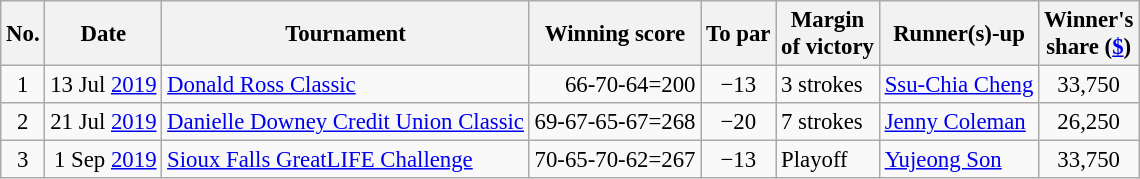<table class="wikitable" style="font-size:95%;">
<tr>
<th>No.</th>
<th>Date</th>
<th>Tournament</th>
<th>Winning score</th>
<th>To par</th>
<th>Margin<br>of victory</th>
<th>Runner(s)-up</th>
<th>Winner's<br>share (<a href='#'>$</a>)</th>
</tr>
<tr>
<td align=center>1</td>
<td align=right>13 Jul <a href='#'>2019</a></td>
<td><a href='#'>Donald Ross Classic</a></td>
<td align=right>66-70-64=200</td>
<td align=center>−13</td>
<td>3 strokes</td>
<td> <a href='#'>Ssu-Chia Cheng</a></td>
<td align=center>33,750</td>
</tr>
<tr>
<td align=center>2</td>
<td align=right>21 Jul <a href='#'>2019</a></td>
<td><a href='#'>Danielle Downey Credit Union Classic</a></td>
<td align=right>69-67-65-67=268</td>
<td align=center>−20</td>
<td>7 strokes</td>
<td> <a href='#'>Jenny Coleman</a></td>
<td align=center>26,250</td>
</tr>
<tr>
<td align=center>3</td>
<td align=right>1 Sep <a href='#'>2019</a></td>
<td><a href='#'>Sioux Falls GreatLIFE Challenge</a></td>
<td align=right>70-65-70-62=267</td>
<td align=center>−13</td>
<td>Playoff</td>
<td> <a href='#'>Yujeong Son</a></td>
<td align=center>33,750</td>
</tr>
</table>
